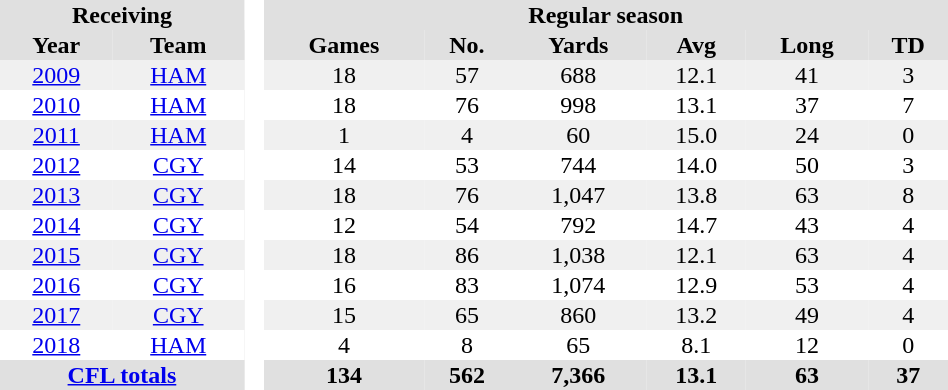<table BORDER="0" CELLPADDING="1" CELLSPACING="0" width="50%" style="text-align:center">
<tr bgcolor="#e0e0e0">
<th colspan="2">Receiving</th>
<th rowspan="99" bgcolor="#ffffff"> </th>
<th colspan="6">Regular season</th>
</tr>
<tr bgcolor="#e0e0e0">
<th>Year</th>
<th>Team</th>
<th>Games</th>
<th>No.</th>
<th>Yards</th>
<th>Avg</th>
<th>Long</th>
<th>TD</th>
</tr>
<tr ALIGN="centre" bgcolor="#f0f0f0">
<td><a href='#'>2009</a></td>
<td><a href='#'>HAM</a></td>
<td>18</td>
<td>57</td>
<td>688</td>
<td>12.1</td>
<td>41</td>
<td>3</td>
</tr>
<tr>
<td><a href='#'>2010</a></td>
<td><a href='#'>HAM</a></td>
<td>18</td>
<td>76</td>
<td>998</td>
<td>13.1</td>
<td>37</td>
<td>7</td>
</tr>
<tr ALIGN="centre" bgcolor="#f0f0f0">
<td><a href='#'>2011</a></td>
<td><a href='#'>HAM</a></td>
<td>1</td>
<td>4</td>
<td>60</td>
<td>15.0</td>
<td>24</td>
<td>0</td>
</tr>
<tr>
<td><a href='#'>2012</a></td>
<td><a href='#'>CGY</a></td>
<td>14</td>
<td>53</td>
<td>744</td>
<td>14.0</td>
<td>50</td>
<td>3</td>
</tr>
<tr ALIGN="centre" bgcolor="#f0f0f0">
<td><a href='#'>2013</a></td>
<td><a href='#'>CGY</a></td>
<td>18</td>
<td>76</td>
<td>1,047</td>
<td>13.8</td>
<td>63</td>
<td>8</td>
</tr>
<tr>
<td><a href='#'>2014</a></td>
<td><a href='#'>CGY</a></td>
<td>12</td>
<td>54</td>
<td>792</td>
<td>14.7</td>
<td>43</td>
<td>4</td>
</tr>
<tr ALIGN="centre" bgcolor="#f0f0f0">
<td><a href='#'>2015</a></td>
<td><a href='#'>CGY</a></td>
<td>18</td>
<td>86</td>
<td>1,038</td>
<td>12.1</td>
<td>63</td>
<td>4</td>
</tr>
<tr>
<td><a href='#'>2016</a></td>
<td><a href='#'>CGY</a></td>
<td>16</td>
<td>83</td>
<td>1,074</td>
<td>12.9</td>
<td>53</td>
<td>4</td>
</tr>
<tr ALIGN="centre" bgcolor="#f0f0f0">
<td><a href='#'>2017</a></td>
<td><a href='#'>CGY</a></td>
<td>15</td>
<td>65</td>
<td>860</td>
<td>13.2</td>
<td>49</td>
<td>4</td>
</tr>
<tr>
<td><a href='#'>2018</a></td>
<td><a href='#'>HAM</a></td>
<td>4</td>
<td>8</td>
<td>65</td>
<td>8.1</td>
<td>12</td>
<td>0</td>
</tr>
<tr bgcolor="#e0e0e0">
<th colspan="2"><a href='#'>CFL totals</a></th>
<th>134</th>
<th>562</th>
<th>7,366</th>
<th>13.1</th>
<th>63</th>
<th>37</th>
</tr>
</table>
